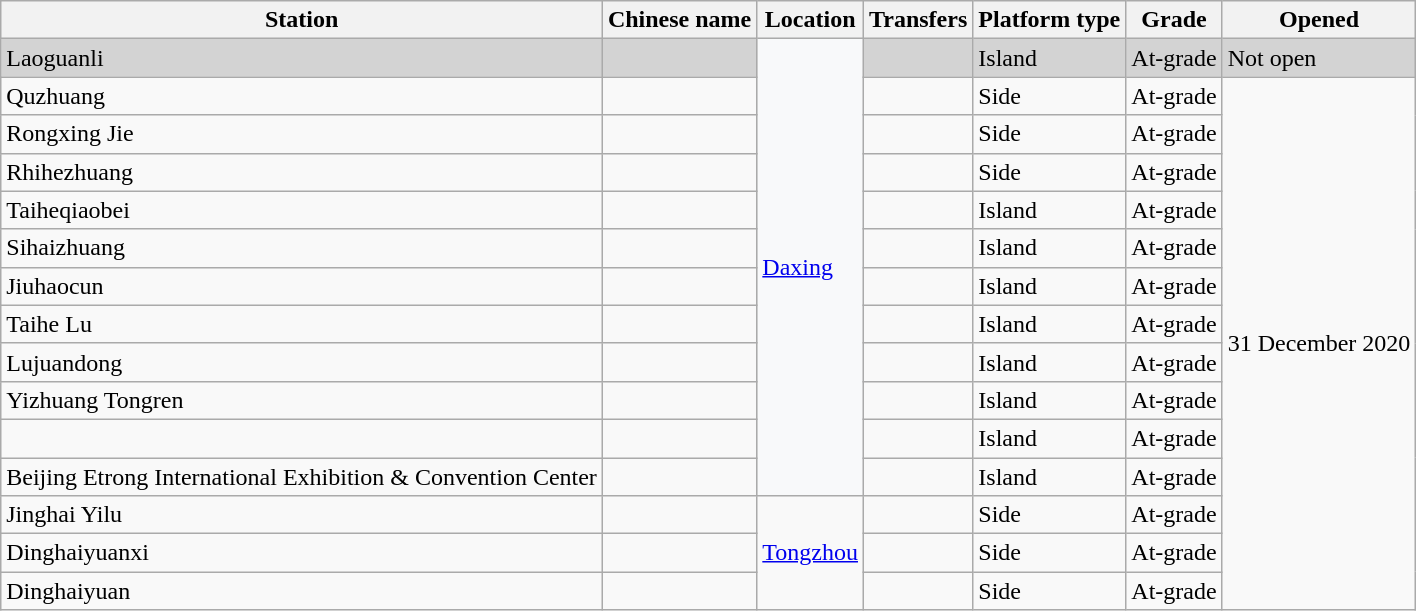<table class=wikitable>
<tr>
<th>Station</th>
<th>Chinese name</th>
<th>Location</th>
<th>Transfers</th>
<th>Platform type</th>
<th>Grade</th>
<th>Opened</th>
</tr>
<tr bgcolor=lightgray>
<td>Laoguanli</td>
<td><span></span></td>
<td rowspan=12 bgcolor=#F8F9FA><a href='#'>Daxing</a></td>
<td></td>
<td>Island</td>
<td><span>At-grade</span></td>
<td>Not open</td>
</tr>
<tr>
<td>Quzhuang</td>
<td><span></span></td>
<td></td>
<td>Side</td>
<td>At-grade</td>
<td rowspan=14>31 December 2020</td>
</tr>
<tr>
<td>Rongxing Jie</td>
<td><span></span></td>
<td></td>
<td>Side</td>
<td>At-grade</td>
</tr>
<tr>
<td>Rhihezhuang</td>
<td><span></span></td>
<td></td>
<td>Side</td>
<td>At-grade</td>
</tr>
<tr>
<td>Taiheqiaobei</td>
<td><span></span></td>
<td></td>
<td>Island</td>
<td>At-grade</td>
</tr>
<tr>
<td>Sihaizhuang</td>
<td><span></span></td>
<td></td>
<td>Island</td>
<td>At-grade</td>
</tr>
<tr>
<td>Jiuhaocun</td>
<td><span></span></td>
<td></td>
<td>Island</td>
<td>At-grade</td>
</tr>
<tr>
<td>Taihe Lu</td>
<td><span></span></td>
<td></td>
<td>Island</td>
<td>At-grade</td>
</tr>
<tr>
<td>Lujuandong</td>
<td><span></span></td>
<td></td>
<td>Island</td>
<td>At-grade</td>
</tr>
<tr>
<td>Yizhuang Tongren</td>
<td><span></span></td>
<td></td>
<td>Island</td>
<td>At-grade</td>
</tr>
<tr>
<td></td>
<td><span></span></td>
<td></td>
<td>Island</td>
<td>At-grade</td>
</tr>
<tr>
<td>Beijing Etrong International Exhibition & Convention Center</td>
<td><span></span></td>
<td></td>
<td>Island</td>
<td>At-grade</td>
</tr>
<tr>
<td>Jinghai Yilu</td>
<td><span></span></td>
<td rowspan=3><a href='#'>Tongzhou</a></td>
<td></td>
<td>Side</td>
<td>At-grade</td>
</tr>
<tr>
<td>Dinghaiyuanxi</td>
<td><span></span></td>
<td></td>
<td>Side</td>
<td>At-grade</td>
</tr>
<tr>
<td>Dinghaiyuan</td>
<td><span></span></td>
<td></td>
<td>Side</td>
<td>At-grade</td>
</tr>
</table>
